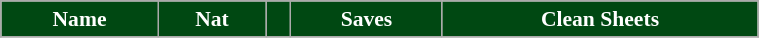<table class="wikitable" style="text-align:center; font-size:90%; width:40%;">
<tr>
<th style="background:#004812; color:white; text-align:center;">Name</th>
<th style="background:#004812; color:white; text-align:center;">Nat</th>
<th style="background:#004812; color:white; text-align:center;"></th>
<th style="background:#004812; color:white; text-align:center;">Saves</th>
<th style="background:#004812; color:white; text-align:center;">Clean Sheets</th>
</tr>
<tr>
</tr>
</table>
